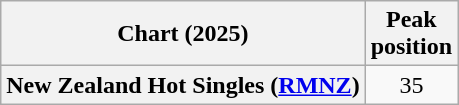<table class="wikitable sortable plainrowheaders" style="text-align:center">
<tr>
<th scope="col">Chart (2025)</th>
<th scope="col">Peak<br>position</th>
</tr>
<tr>
<th scope="row">New Zealand Hot Singles (<a href='#'>RMNZ</a>)</th>
<td>35</td>
</tr>
</table>
